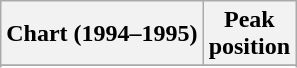<table class="wikitable sortable">
<tr>
<th align="left">Chart (1994–1995)</th>
<th align="center">Peak<br>position</th>
</tr>
<tr>
</tr>
<tr>
</tr>
</table>
